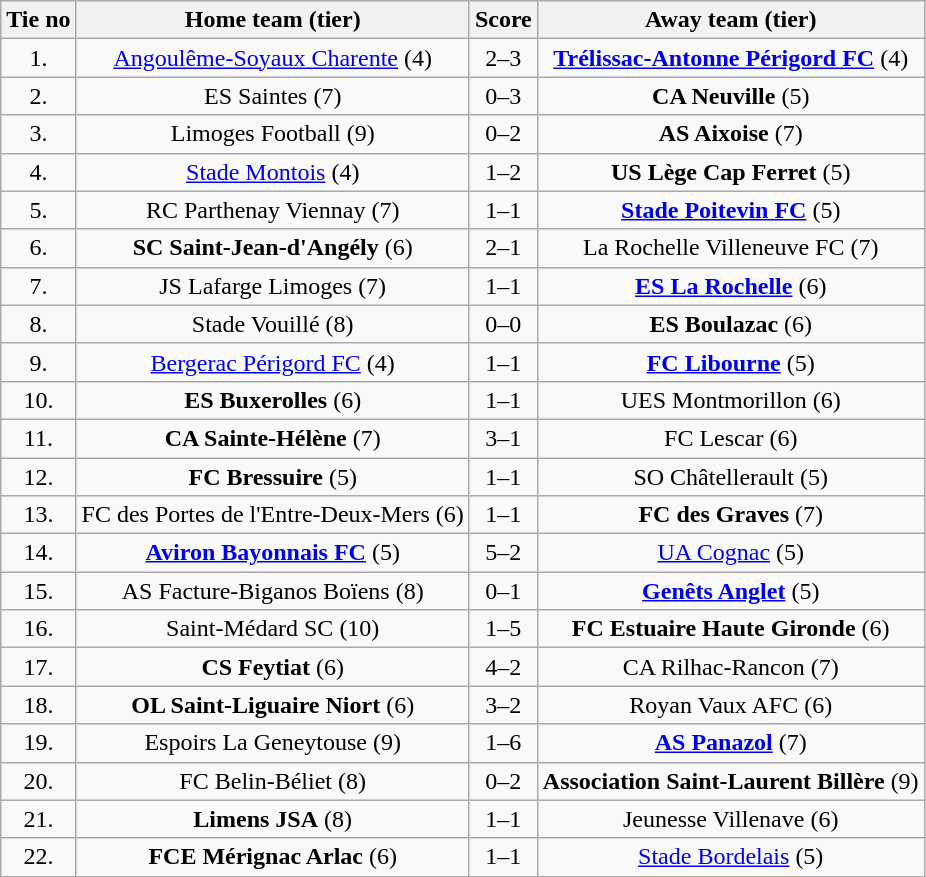<table class="wikitable" style="text-align: center">
<tr>
<th>Tie no</th>
<th>Home team (tier)</th>
<th>Score</th>
<th>Away team (tier)</th>
</tr>
<tr>
<td>1.</td>
<td><a href='#'>Angoulême-Soyaux Charente</a> (4)</td>
<td>2–3</td>
<td><strong><a href='#'>Trélissac-Antonne Périgord FC</a></strong> (4)</td>
</tr>
<tr>
<td>2.</td>
<td>ES Saintes (7)</td>
<td>0–3</td>
<td><strong>CA Neuville</strong> (5)</td>
</tr>
<tr>
<td>3.</td>
<td>Limoges Football (9)</td>
<td>0–2</td>
<td><strong>AS Aixoise</strong> (7)</td>
</tr>
<tr>
<td>4.</td>
<td><a href='#'>Stade Montois</a> (4)</td>
<td>1–2</td>
<td><strong>US Lège Cap Ferret</strong> (5)</td>
</tr>
<tr>
<td>5.</td>
<td>RC Parthenay Viennay (7)</td>
<td>1–1 </td>
<td><strong><a href='#'>Stade Poitevin FC</a></strong> (5)</td>
</tr>
<tr>
<td>6.</td>
<td><strong>SC Saint-Jean-d'Angély</strong> (6)</td>
<td>2–1</td>
<td>La Rochelle Villeneuve FC (7)</td>
</tr>
<tr>
<td>7.</td>
<td>JS Lafarge Limoges (7)</td>
<td>1–1 </td>
<td><strong><a href='#'>ES La Rochelle</a></strong> (6)</td>
</tr>
<tr>
<td>8.</td>
<td>Stade Vouillé (8)</td>
<td>0–0 </td>
<td><strong>ES Boulazac</strong> (6)</td>
</tr>
<tr>
<td>9.</td>
<td><a href='#'>Bergerac Périgord FC</a> (4)</td>
<td>1–1 </td>
<td><strong><a href='#'>FC Libourne</a></strong> (5)</td>
</tr>
<tr>
<td>10.</td>
<td><strong>ES Buxerolles</strong> (6)</td>
<td>1–1 </td>
<td>UES Montmorillon (6)</td>
</tr>
<tr>
<td>11.</td>
<td><strong>CA Sainte-Hélène</strong> (7)</td>
<td>3–1</td>
<td>FC Lescar (6)</td>
</tr>
<tr>
<td>12.</td>
<td><strong>FC Bressuire</strong> (5)</td>
<td>1–1 </td>
<td>SO Châtellerault (5)</td>
</tr>
<tr>
<td>13.</td>
<td>FC des Portes de l'Entre-Deux-Mers (6)</td>
<td>1–1 </td>
<td><strong>FC des Graves</strong> (7)</td>
</tr>
<tr>
<td>14.</td>
<td><strong><a href='#'>Aviron Bayonnais FC</a></strong> (5)</td>
<td>5–2</td>
<td><a href='#'>UA Cognac</a> (5)</td>
</tr>
<tr>
<td>15.</td>
<td>AS Facture-Biganos Boïens (8)</td>
<td>0–1</td>
<td><strong><a href='#'>Genêts Anglet</a></strong> (5)</td>
</tr>
<tr>
<td>16.</td>
<td>Saint-Médard SC (10)</td>
<td>1–5</td>
<td><strong>FC Estuaire Haute Gironde</strong> (6)</td>
</tr>
<tr>
<td>17.</td>
<td><strong>CS Feytiat</strong> (6)</td>
<td>4–2</td>
<td>CA Rilhac-Rancon (7)</td>
</tr>
<tr>
<td>18.</td>
<td><strong>OL Saint-Liguaire Niort</strong> (6)</td>
<td>3–2</td>
<td>Royan Vaux AFC (6)</td>
</tr>
<tr>
<td>19.</td>
<td>Espoirs La Geneytouse (9)</td>
<td>1–6</td>
<td><strong><a href='#'>AS Panazol</a></strong> (7)</td>
</tr>
<tr>
<td>20.</td>
<td>FC Belin-Béliet (8)</td>
<td>0–2</td>
<td><strong>Association Saint-Laurent Billère</strong> (9)</td>
</tr>
<tr>
<td>21.</td>
<td><strong>Limens JSA</strong> (8)</td>
<td>1–1 </td>
<td>Jeunesse Villenave (6)</td>
</tr>
<tr>
<td>22.</td>
<td><strong>FCE Mérignac Arlac</strong> (6)</td>
<td>1–1 </td>
<td><a href='#'>Stade Bordelais</a> (5)</td>
</tr>
</table>
